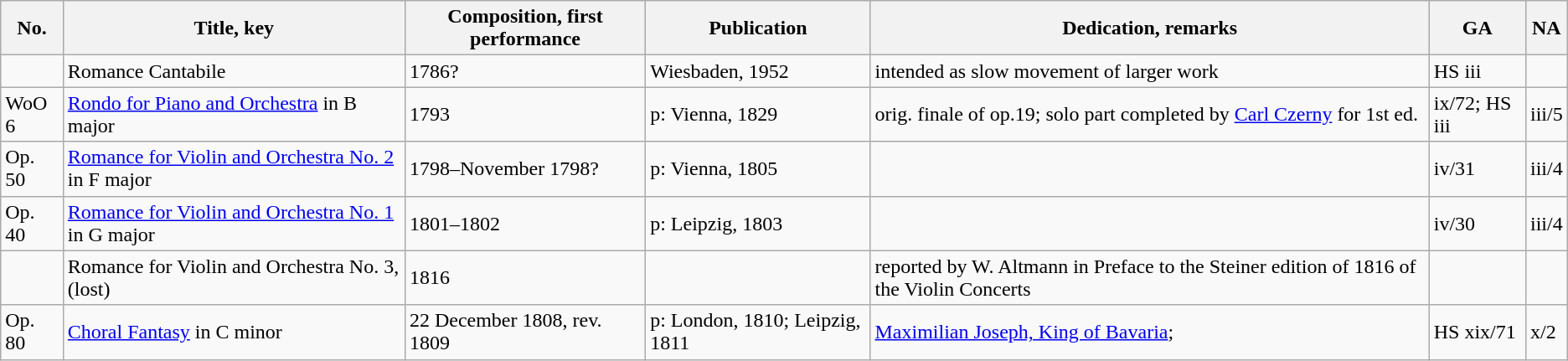<table class="wikitable sortable">
<tr>
<th>No.</th>
<th>Title, key</th>
<th>Composition, first performance</th>
<th>Publication</th>
<th>Dedication, remarks</th>
<th class="unsortable">GA</th>
<th class="unsortable">NA</th>
</tr>
<tr>
<td></td>
<td>Romance Cantabile</td>
<td data-sort-value="1786">1786?</td>
<td data-sort-value="1952">Wiesbaden, 1952</td>
<td>intended as slow movement of larger work</td>
<td>HS iii</td>
<td></td>
</tr>
<tr>
<td>WoO 6</td>
<td><a href='#'>Rondo for Piano and Orchestra</a> in B major</td>
<td data-sort-value="1793">1793</td>
<td data-sort-value="1892">p: Vienna, 1829</td>
<td>orig. finale of op.19; solo part completed by <a href='#'>Carl Czerny</a> for 1st ed.</td>
<td>ix/72; HS iii</td>
<td>iii/5</td>
</tr>
<tr>
<td>Op. 50</td>
<td><a href='#'>Romance for Violin and Orchestra No. 2</a> in F major</td>
<td data-sort-value="1798"> 1798–November 1798?</td>
<td data-sort-value="1805">p: Vienna, 1805</td>
<td></td>
<td>iv/31</td>
<td>iii/4</td>
</tr>
<tr>
<td>Op. 40</td>
<td><a href='#'>Romance for Violin and Orchestra No. 1</a> in G major</td>
<td data-sort-value="1801">1801–1802</td>
<td data-sort-value="1803">p: Leipzig, 1803</td>
<td></td>
<td>iv/30</td>
<td>iii/4</td>
</tr>
<tr>
<td></td>
<td>Romance for Violin and Orchestra No. 3, (lost)</td>
<td data-sort-value="1816">1816</td>
<td></td>
<td>reported by W. Altmann in Preface to the Steiner edition of 1816 of the Violin Concerts</td>
<td></td>
<td></td>
</tr>
<tr>
<td>Op. 80</td>
<td><a href='#'>Choral Fantasy</a> in C minor</td>
<td data-sort-value="1808">22 December 1808, rev. 1809</td>
<td data-sort-value="1810">p: London, 1810; Leipzig, 1811</td>
<td><a href='#'>Maximilian Joseph, King of Bavaria</a>;</td>
<td>HS xix/71</td>
<td>x/2</td>
</tr>
</table>
